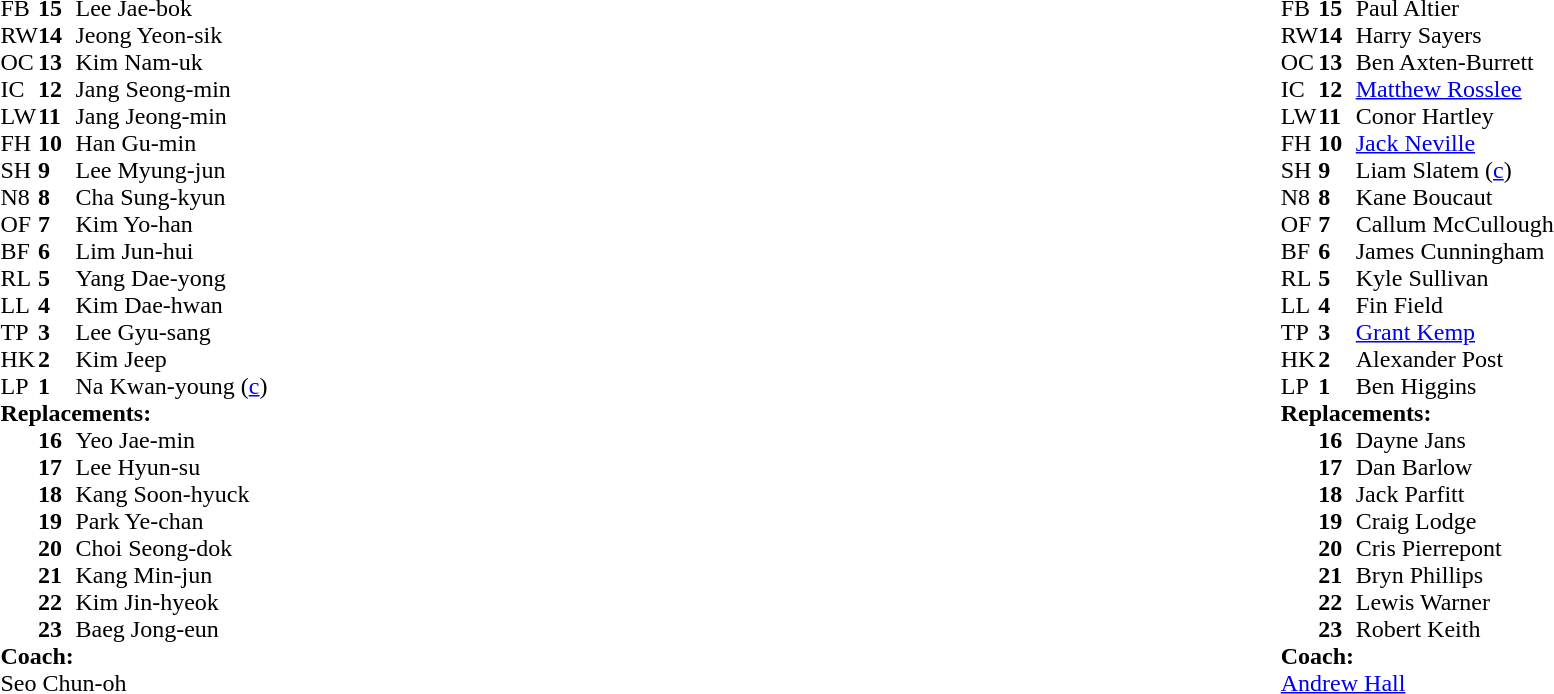<table style="width:100%">
<tr>
<td style="vertical-align:top; width:50%"><br><table cellspacing="0" cellpadding="0">
<tr>
<th width="25"></th>
<th width="25"></th>
</tr>
<tr>
<td>FB</td>
<td><strong>15</strong></td>
<td>Lee Jae-bok</td>
</tr>
<tr>
<td>RW</td>
<td><strong>14</strong></td>
<td>Jeong Yeon-sik</td>
</tr>
<tr>
<td>OC</td>
<td><strong>13</strong></td>
<td>Kim Nam-uk</td>
</tr>
<tr>
<td>IC</td>
<td><strong>12</strong></td>
<td>Jang Seong-min</td>
</tr>
<tr>
<td>LW</td>
<td><strong>11</strong></td>
<td>Jang Jeong-min</td>
</tr>
<tr>
<td>FH</td>
<td><strong>10</strong></td>
<td>Han Gu-min</td>
</tr>
<tr>
<td>SH</td>
<td><strong>9</strong></td>
<td>Lee Myung-jun</td>
</tr>
<tr>
<td>N8</td>
<td><strong>8</strong></td>
<td>Cha Sung-kyun</td>
</tr>
<tr>
<td>OF</td>
<td><strong>7</strong></td>
<td>Kim Yo-han</td>
</tr>
<tr>
<td>BF</td>
<td><strong>6</strong></td>
<td>Lim Jun-hui</td>
</tr>
<tr>
<td>RL</td>
<td><strong>5</strong></td>
<td>Yang Dae-yong</td>
</tr>
<tr>
<td>LL</td>
<td><strong>4</strong></td>
<td>Kim Dae-hwan</td>
</tr>
<tr>
<td>TP</td>
<td><strong>3</strong></td>
<td>Lee Gyu-sang</td>
</tr>
<tr>
<td>HK</td>
<td><strong>2</strong></td>
<td>Kim Jeep</td>
</tr>
<tr>
<td>LP</td>
<td><strong>1</strong></td>
<td>Na Kwan-young (<a href='#'>c</a>)</td>
</tr>
<tr>
<td colspan=3><strong>Replacements:</strong></td>
</tr>
<tr>
<td></td>
<td><strong>16</strong></td>
<td>Yeo Jae-min</td>
</tr>
<tr>
<td></td>
<td><strong>17</strong></td>
<td>Lee Hyun-su</td>
</tr>
<tr>
<td></td>
<td><strong>18</strong></td>
<td>Kang Soon-hyuck</td>
</tr>
<tr>
<td></td>
<td><strong>19</strong></td>
<td>Park Ye-chan</td>
</tr>
<tr>
<td></td>
<td><strong>20</strong></td>
<td>Choi Seong-dok</td>
</tr>
<tr>
<td></td>
<td><strong>21</strong></td>
<td>Kang Min-jun</td>
</tr>
<tr>
<td></td>
<td><strong>22</strong></td>
<td>Kim Jin-hyeok</td>
</tr>
<tr>
<td></td>
<td><strong>23</strong></td>
<td>Baeg Jong-eun</td>
</tr>
<tr>
<td colspan="3"><strong>Coach:</strong></td>
</tr>
<tr>
<td colspan="3"> Seo Chun-oh</td>
</tr>
</table>
</td>
<td style="vertical-align:top; width:50%"><br><table cellspacing="0" cellpadding="0" style="margin:auto">
<tr>
<th width="25"></th>
<th width="25"></th>
</tr>
<tr>
<td>FB</td>
<td><strong>15</strong></td>
<td>Paul Altier</td>
</tr>
<tr>
<td>RW</td>
<td><strong>14</strong></td>
<td>Harry Sayers</td>
</tr>
<tr>
<td>OC</td>
<td><strong>13</strong></td>
<td>Ben Axten-Burrett</td>
</tr>
<tr>
<td>IC</td>
<td><strong>12</strong></td>
<td><a href='#'>Matthew Rosslee</a></td>
</tr>
<tr>
<td>LW</td>
<td><strong>11</strong></td>
<td>Conor Hartley</td>
</tr>
<tr>
<td>FH</td>
<td><strong>10</strong></td>
<td><a href='#'>Jack Neville</a></td>
</tr>
<tr>
<td>SH</td>
<td><strong>9</strong></td>
<td>Liam Slatem (<a href='#'>c</a>)</td>
</tr>
<tr>
<td>N8</td>
<td><strong>8</strong></td>
<td>Kane Boucaut</td>
</tr>
<tr>
<td>OF</td>
<td><strong>7</strong></td>
<td>Callum McCullough</td>
</tr>
<tr>
<td>BF</td>
<td><strong>6</strong></td>
<td>James Cunningham</td>
</tr>
<tr>
<td>RL</td>
<td><strong>5</strong></td>
<td>Kyle Sullivan</td>
</tr>
<tr>
<td>LL</td>
<td><strong>4</strong></td>
<td>Fin Field</td>
</tr>
<tr>
<td>TP</td>
<td><strong>3</strong></td>
<td><a href='#'>Grant Kemp</a></td>
</tr>
<tr>
<td>HK</td>
<td><strong>2</strong></td>
<td>Alexander Post</td>
</tr>
<tr>
<td>LP</td>
<td><strong>1</strong></td>
<td>Ben Higgins</td>
</tr>
<tr>
<td colspan="3"><strong>Replacements:</strong></td>
</tr>
<tr>
<td></td>
<td><strong>16</strong></td>
<td>Dayne Jans</td>
</tr>
<tr>
<td></td>
<td><strong>17</strong></td>
<td>Dan Barlow</td>
</tr>
<tr>
<td></td>
<td><strong>18</strong></td>
<td>Jack Parfitt</td>
</tr>
<tr>
<td></td>
<td><strong>19</strong></td>
<td>Craig Lodge</td>
</tr>
<tr>
<td></td>
<td><strong>20</strong></td>
<td>Cris Pierrepont</td>
</tr>
<tr>
<td></td>
<td><strong>21</strong></td>
<td>Bryn Phillips</td>
</tr>
<tr>
<td></td>
<td><strong>22</strong></td>
<td>Lewis Warner</td>
</tr>
<tr>
<td></td>
<td><strong>23</strong></td>
<td>Robert Keith</td>
</tr>
<tr>
<td colspan="3"><strong>Coach:</strong></td>
</tr>
<tr>
<td colspan="3"> <a href='#'>Andrew Hall</a></td>
</tr>
</table>
</td>
</tr>
</table>
